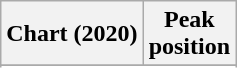<table class="wikitable sortable plainrowheaders" style="text-align:center">
<tr>
<th scope="col">Chart (2020)</th>
<th scope="col">Peak<br>position</th>
</tr>
<tr>
</tr>
<tr>
</tr>
<tr>
</tr>
<tr>
</tr>
<tr>
</tr>
<tr>
</tr>
<tr>
</tr>
<tr>
</tr>
<tr>
</tr>
<tr>
</tr>
</table>
